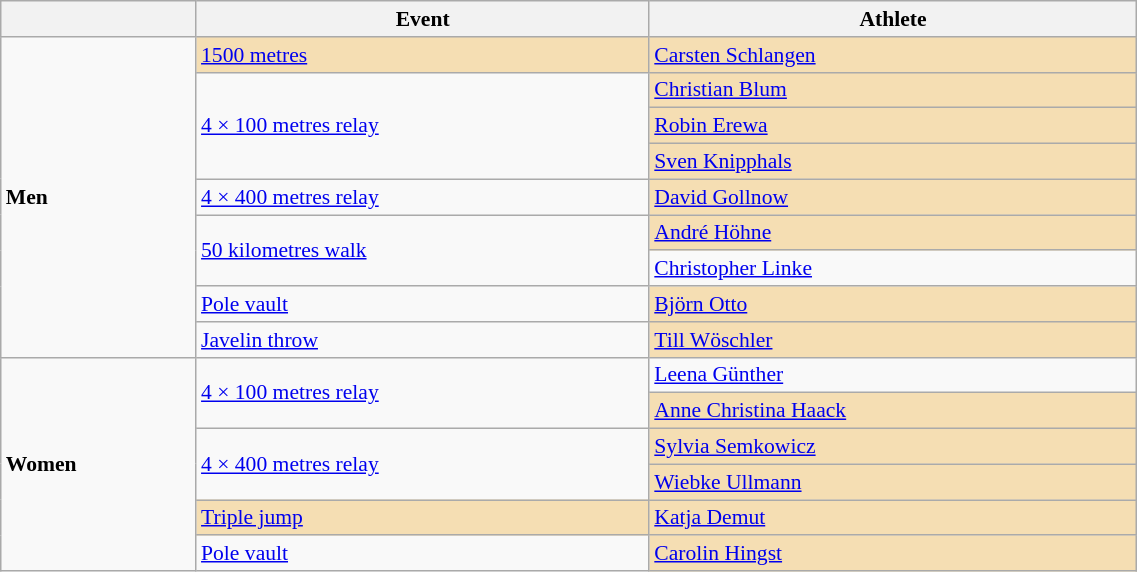<table class=wikitable style="font-size:90%" width=60%>
<tr>
<th></th>
<th>Event</th>
<th>Athlete</th>
</tr>
<tr>
<td rowspan=9><strong>Men</strong></td>
<td bgcolor="wheat"><a href='#'>1500 metres</a></td>
<td bgcolor="wheat"><a href='#'>Carsten Schlangen</a></td>
</tr>
<tr>
<td rowspan=3><a href='#'>4 × 100 metres relay</a></td>
<td bgcolor="wheat"><a href='#'>Christian Blum</a></td>
</tr>
<tr>
<td bgcolor="wheat"><a href='#'>Robin Erewa</a></td>
</tr>
<tr>
<td bgcolor="wheat"><a href='#'>Sven Knipphals</a></td>
</tr>
<tr>
<td><a href='#'>4 × 400 metres relay</a></td>
<td bgcolor="wheat"><a href='#'>David Gollnow</a></td>
</tr>
<tr>
<td rowspan=2><a href='#'>50 kilometres walk</a></td>
<td bgcolor="wheat"><a href='#'>André Höhne</a></td>
</tr>
<tr>
<td><a href='#'>Christopher Linke</a></td>
</tr>
<tr>
<td><a href='#'>Pole vault</a></td>
<td bgcolor="wheat"><a href='#'>Björn Otto</a></td>
</tr>
<tr>
<td><a href='#'>Javelin throw</a></td>
<td bgcolor="wheat"><a href='#'>Till Wöschler</a></td>
</tr>
<tr>
<td rowspan=6><strong>Women</strong></td>
<td rowspan=2><a href='#'>4 × 100 metres relay</a></td>
<td><a href='#'>Leena Günther</a></td>
</tr>
<tr>
<td bgcolor="wheat"><a href='#'>Anne Christina Haack</a></td>
</tr>
<tr>
<td rowspan=2><a href='#'>4 × 400 metres relay</a></td>
<td bgcolor="wheat"><a href='#'>Sylvia Semkowicz</a></td>
</tr>
<tr>
<td bgcolor="wheat"><a href='#'>Wiebke Ullmann</a></td>
</tr>
<tr>
<td bgcolor="wheat"><a href='#'>Triple jump</a></td>
<td bgcolor="wheat"><a href='#'>Katja Demut</a></td>
</tr>
<tr>
<td><a href='#'>Pole vault</a></td>
<td bgcolor="wheat"><a href='#'>Carolin Hingst</a></td>
</tr>
</table>
